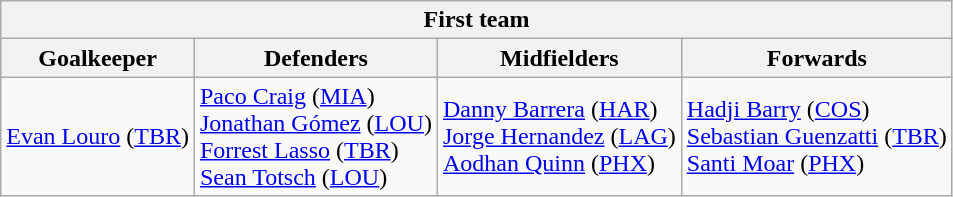<table class="wikitable">
<tr>
<th colspan="4">First team</th>
</tr>
<tr>
<th>Goalkeeper</th>
<th>Defenders</th>
<th>Midfielders</th>
<th>Forwards</th>
</tr>
<tr>
<td> <a href='#'>Evan Louro</a> (<a href='#'>TBR</a>)</td>
<td> <a href='#'>Paco Craig</a> (<a href='#'>MIA</a>)<br> <a href='#'>Jonathan Gómez</a> (<a href='#'>LOU</a>)<br> <a href='#'>Forrest Lasso</a> (<a href='#'>TBR</a>)<br> <a href='#'>Sean Totsch</a> (<a href='#'>LOU</a>)</td>
<td> <a href='#'>Danny Barrera</a> (<a href='#'>HAR</a>)<br> <a href='#'>Jorge Hernandez</a> (<a href='#'>LAG</a>)<br> <a href='#'>Aodhan Quinn</a> (<a href='#'>PHX</a>)</td>
<td> <a href='#'>Hadji Barry</a> (<a href='#'>COS</a>)<br> <a href='#'>Sebastian Guenzatti</a> (<a href='#'>TBR</a>)<br> <a href='#'>Santi Moar</a> (<a href='#'>PHX</a>)</td>
</tr>
</table>
